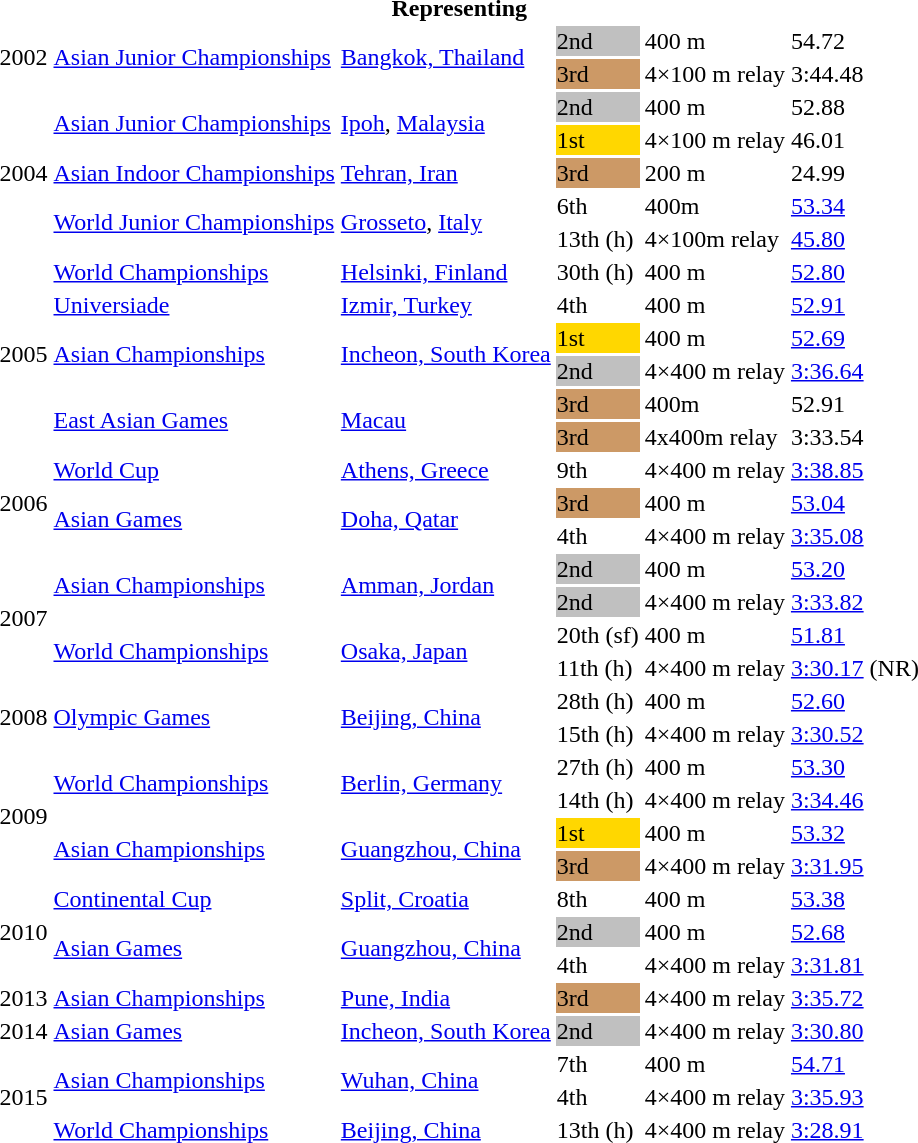<table>
<tr>
<th colspan="6">Representing </th>
</tr>
<tr>
<td rowspan=2>2002</td>
<td rowspan=2><a href='#'>Asian Junior Championships</a></td>
<td rowspan=2><a href='#'>Bangkok, Thailand</a></td>
<td bgcolor="silver">2nd</td>
<td>400 m</td>
<td>54.72</td>
</tr>
<tr>
<td bgcolor="cc9966">3rd</td>
<td>4×100 m relay</td>
<td>3:44.48</td>
</tr>
<tr>
<td rowspan=5>2004</td>
<td rowspan=2><a href='#'>Asian Junior Championships</a></td>
<td rowspan=2><a href='#'>Ipoh</a>, <a href='#'>Malaysia</a></td>
<td bgcolor="silver">2nd</td>
<td>400 m</td>
<td>52.88</td>
</tr>
<tr>
<td bgcolor="gold">1st</td>
<td>4×100 m relay</td>
<td>46.01</td>
</tr>
<tr>
<td><a href='#'>Asian Indoor Championships</a></td>
<td><a href='#'>Tehran, Iran</a></td>
<td bgcolor="cc9966">3rd</td>
<td>200 m</td>
<td>24.99</td>
</tr>
<tr>
<td rowspan=2><a href='#'>World Junior Championships</a></td>
<td rowspan=2><a href='#'>Grosseto</a>, <a href='#'>Italy</a></td>
<td>6th</td>
<td>400m</td>
<td><a href='#'>53.34</a></td>
</tr>
<tr>
<td>13th (h)</td>
<td>4×100m relay</td>
<td><a href='#'>45.80</a></td>
</tr>
<tr>
<td rowspan=6>2005</td>
<td><a href='#'>World Championships</a></td>
<td><a href='#'>Helsinki, Finland</a></td>
<td>30th (h)</td>
<td>400 m</td>
<td><a href='#'>52.80</a></td>
</tr>
<tr>
<td><a href='#'>Universiade</a></td>
<td><a href='#'>Izmir, Turkey</a></td>
<td>4th</td>
<td>400 m</td>
<td><a href='#'>52.91</a></td>
</tr>
<tr>
<td rowspan=2><a href='#'>Asian Championships</a></td>
<td rowspan=2><a href='#'>Incheon, South Korea</a></td>
<td bgcolor="gold">1st</td>
<td>400 m</td>
<td><a href='#'>52.69</a></td>
</tr>
<tr>
<td bgcolor="silver">2nd</td>
<td>4×400 m relay</td>
<td><a href='#'>3:36.64</a></td>
</tr>
<tr>
<td rowspan=2><a href='#'>East Asian Games</a></td>
<td rowspan=2><a href='#'>Macau</a></td>
<td bgcolor="cc9966">3rd</td>
<td>400m</td>
<td>52.91</td>
</tr>
<tr>
<td bgcolor="cc9966">3rd</td>
<td>4x400m relay</td>
<td>3:33.54</td>
</tr>
<tr>
<td rowspan=3>2006</td>
<td><a href='#'>World Cup</a></td>
<td><a href='#'>Athens, Greece</a></td>
<td>9th</td>
<td>4×400 m relay</td>
<td><a href='#'>3:38.85</a></td>
</tr>
<tr>
<td rowspan=2><a href='#'>Asian Games</a></td>
<td rowspan=2><a href='#'>Doha, Qatar</a></td>
<td bgcolor="cc9966">3rd</td>
<td>400 m</td>
<td><a href='#'>53.04</a></td>
</tr>
<tr>
<td>4th</td>
<td>4×400 m relay</td>
<td><a href='#'>3:35.08</a></td>
</tr>
<tr>
<td rowspan=4>2007</td>
<td rowspan=2><a href='#'>Asian Championships</a></td>
<td rowspan=2><a href='#'>Amman, Jordan</a></td>
<td bgcolor="silver">2nd</td>
<td>400 m</td>
<td><a href='#'>53.20</a></td>
</tr>
<tr>
<td bgcolor="silver">2nd</td>
<td>4×400 m relay</td>
<td><a href='#'>3:33.82</a></td>
</tr>
<tr>
<td rowspan=2><a href='#'>World Championships</a></td>
<td rowspan=2><a href='#'>Osaka, Japan</a></td>
<td>20th (sf)</td>
<td>400 m</td>
<td><a href='#'>51.81</a></td>
</tr>
<tr>
<td>11th (h)</td>
<td>4×400 m relay</td>
<td><a href='#'>3:30.17</a> (NR)</td>
</tr>
<tr>
<td rowspan=2>2008</td>
<td rowspan=2><a href='#'>Olympic Games</a></td>
<td rowspan=2><a href='#'>Beijing, China</a></td>
<td>28th (h)</td>
<td>400 m</td>
<td><a href='#'>52.60</a></td>
</tr>
<tr>
<td>15th (h)</td>
<td>4×400 m relay</td>
<td><a href='#'>3:30.52</a></td>
</tr>
<tr>
<td rowspan=4>2009</td>
<td rowspan=2><a href='#'>World Championships</a></td>
<td rowspan=2><a href='#'>Berlin, Germany</a></td>
<td>27th (h)</td>
<td>400 m</td>
<td><a href='#'>53.30</a></td>
</tr>
<tr>
<td>14th (h)</td>
<td>4×400 m relay</td>
<td><a href='#'>3:34.46</a></td>
</tr>
<tr>
<td rowspan=2><a href='#'>Asian Championships</a></td>
<td rowspan=2><a href='#'>Guangzhou, China</a></td>
<td bgcolor=gold>1st</td>
<td>400 m</td>
<td><a href='#'>53.32</a></td>
</tr>
<tr>
<td bgcolor=cc9966>3rd</td>
<td>4×400 m relay</td>
<td><a href='#'>3:31.95</a></td>
</tr>
<tr>
<td rowspan=3>2010</td>
<td><a href='#'>Continental Cup</a></td>
<td><a href='#'>Split, Croatia</a></td>
<td>8th</td>
<td>400 m</td>
<td><a href='#'>53.38</a></td>
</tr>
<tr>
<td rowspan=2><a href='#'>Asian Games</a></td>
<td rowspan=2><a href='#'>Guangzhou, China</a></td>
<td bgcolor=silver>2nd</td>
<td>400 m</td>
<td><a href='#'>52.68</a></td>
</tr>
<tr>
<td>4th</td>
<td>4×400 m relay</td>
<td><a href='#'>3:31.81</a></td>
</tr>
<tr>
<td>2013</td>
<td><a href='#'>Asian Championships</a></td>
<td><a href='#'>Pune, India</a></td>
<td bgcolor=cc9966>3rd</td>
<td>4×400 m relay</td>
<td><a href='#'>3:35.72</a></td>
</tr>
<tr>
<td>2014</td>
<td><a href='#'>Asian Games</a></td>
<td><a href='#'>Incheon, South Korea</a></td>
<td bgcolor=silver>2nd</td>
<td>4×400 m relay</td>
<td><a href='#'>3:30.80</a></td>
</tr>
<tr>
<td rowspan=3>2015</td>
<td rowspan=2><a href='#'>Asian Championships</a></td>
<td rowspan=2><a href='#'>Wuhan, China</a></td>
<td>7th</td>
<td>400 m</td>
<td><a href='#'>54.71</a></td>
</tr>
<tr>
<td>4th</td>
<td>4×400 m relay</td>
<td><a href='#'>3:35.93</a></td>
</tr>
<tr>
<td><a href='#'>World Championships</a></td>
<td><a href='#'>Beijing, China</a></td>
<td>13th (h)</td>
<td>4×400 m relay</td>
<td><a href='#'>3:28.91</a></td>
</tr>
</table>
